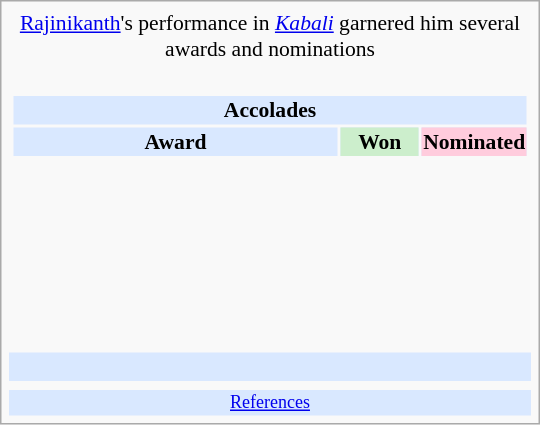<table class="infobox" style="width: 25em; text-align: left; font-size: 90%; vertical-align: middle;">
<tr>
<td colspan="3" style="text-align:center;"> <a href='#'>Rajinikanth</a>'s performance in <em><a href='#'>Kabali</a></em> garnered him several awards and nominations</td>
</tr>
<tr>
<td colspan=3><br><table class="collapsible collapsed" style="width:100%;">
<tr>
<th colspan="3" style="background:#d9e8ff; text-align:center;">Accolades</th>
</tr>
<tr style="background:#d9e8ff; text-align:center; text-align:center;">
<td><strong>Award</strong></td>
<td style="background:#cec; text-size:0.9em; width:50px;"><strong>Won</strong></td>
<td style="background:#fcd; text-size:0.9em; width:50px;"><strong>Nominated</strong></td>
</tr>
<tr>
<td style="text-align:center;"><br></td>
<td></td>
<td></td>
</tr>
<tr>
<td style="text-align:center;"><br></td>
<td></td>
<td></td>
</tr>
<tr>
<td style="text-align:center;"><br></td>
<td></td>
<td></td>
</tr>
<tr>
<td style="text-align:center;"><br></td>
<td></td>
<td></td>
</tr>
<tr>
<td style="text-align:center;"><br></td>
<td></td>
<td></td>
</tr>
<tr>
<td style="text-align:center;"><br></td>
<td></td>
<td></td>
</tr>
</table>
</td>
</tr>
<tr style="background:#d9e8ff;">
<td style="text-align:center;" colspan="3"><br></td>
</tr>
<tr>
<td></td>
<td></td>
<td></td>
</tr>
<tr style="background:#d9e8ff;">
<td colspan="3" style="font-size: smaller; text-align:center;"><a href='#'>References</a></td>
</tr>
</table>
